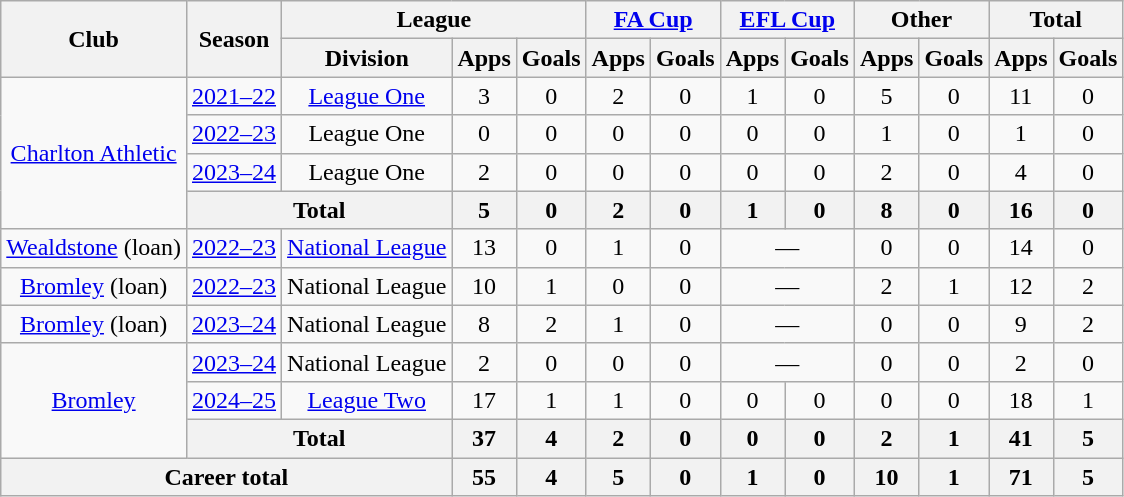<table class="wikitable" style="text-align: center;">
<tr>
<th rowspan="2">Club</th>
<th rowspan="2">Season</th>
<th colspan="3">League</th>
<th colspan="2"><a href='#'>FA Cup</a></th>
<th colspan="2"><a href='#'>EFL Cup</a></th>
<th colspan="2">Other</th>
<th colspan="2">Total</th>
</tr>
<tr>
<th>Division</th>
<th>Apps</th>
<th>Goals</th>
<th>Apps</th>
<th>Goals</th>
<th>Apps</th>
<th>Goals</th>
<th>Apps</th>
<th>Goals</th>
<th>Apps</th>
<th>Goals</th>
</tr>
<tr>
<td rowspan="4"><a href='#'>Charlton Athletic</a></td>
<td><a href='#'>2021–22</a></td>
<td><a href='#'>League One</a></td>
<td>3</td>
<td>0</td>
<td>2</td>
<td>0</td>
<td>1</td>
<td>0</td>
<td>5</td>
<td>0</td>
<td>11</td>
<td>0</td>
</tr>
<tr>
<td><a href='#'>2022–23</a></td>
<td>League One</td>
<td>0</td>
<td>0</td>
<td>0</td>
<td>0</td>
<td>0</td>
<td>0</td>
<td>1</td>
<td>0</td>
<td>1</td>
<td>0</td>
</tr>
<tr>
<td><a href='#'>2023–24</a></td>
<td>League One</td>
<td>2</td>
<td>0</td>
<td>0</td>
<td>0</td>
<td>0</td>
<td>0</td>
<td>2</td>
<td>0</td>
<td>4</td>
<td>0</td>
</tr>
<tr>
<th colspan="2">Total</th>
<th>5</th>
<th>0</th>
<th>2</th>
<th>0</th>
<th>1</th>
<th>0</th>
<th>8</th>
<th>0</th>
<th>16</th>
<th>0</th>
</tr>
<tr>
<td><a href='#'>Wealdstone</a> (loan)</td>
<td><a href='#'>2022–23</a></td>
<td><a href='#'>National League</a></td>
<td>13</td>
<td>0</td>
<td>1</td>
<td>0</td>
<td colspan="2">—</td>
<td>0</td>
<td>0</td>
<td>14</td>
<td>0</td>
</tr>
<tr>
<td><a href='#'>Bromley</a> (loan)</td>
<td><a href='#'>2022–23</a></td>
<td>National League</td>
<td>10</td>
<td>1</td>
<td>0</td>
<td>0</td>
<td colspan="2">—</td>
<td>2</td>
<td>1</td>
<td>12</td>
<td>2</td>
</tr>
<tr>
<td><a href='#'>Bromley</a> (loan)</td>
<td><a href='#'>2023–24</a></td>
<td>National League</td>
<td>8</td>
<td>2</td>
<td>1</td>
<td>0</td>
<td colspan="2">—</td>
<td>0</td>
<td>0</td>
<td>9</td>
<td>2</td>
</tr>
<tr>
<td rowspan="3"><a href='#'>Bromley</a></td>
<td><a href='#'>2023–24</a></td>
<td>National League</td>
<td>2</td>
<td>0</td>
<td>0</td>
<td>0</td>
<td colspan="2">—</td>
<td>0</td>
<td>0</td>
<td>2</td>
<td>0</td>
</tr>
<tr>
<td><a href='#'>2024–25</a></td>
<td><a href='#'>League Two</a></td>
<td>17</td>
<td>1</td>
<td>1</td>
<td>0</td>
<td>0</td>
<td>0</td>
<td>0</td>
<td>0</td>
<td>18</td>
<td>1</td>
</tr>
<tr>
<th colspan="2">Total</th>
<th>37</th>
<th>4</th>
<th>2</th>
<th>0</th>
<th>0</th>
<th>0</th>
<th>2</th>
<th>1</th>
<th>41</th>
<th>5</th>
</tr>
<tr>
<th colspan="3">Career total</th>
<th>55</th>
<th>4</th>
<th>5</th>
<th>0</th>
<th>1</th>
<th>0</th>
<th>10</th>
<th>1</th>
<th>71</th>
<th>5</th>
</tr>
</table>
